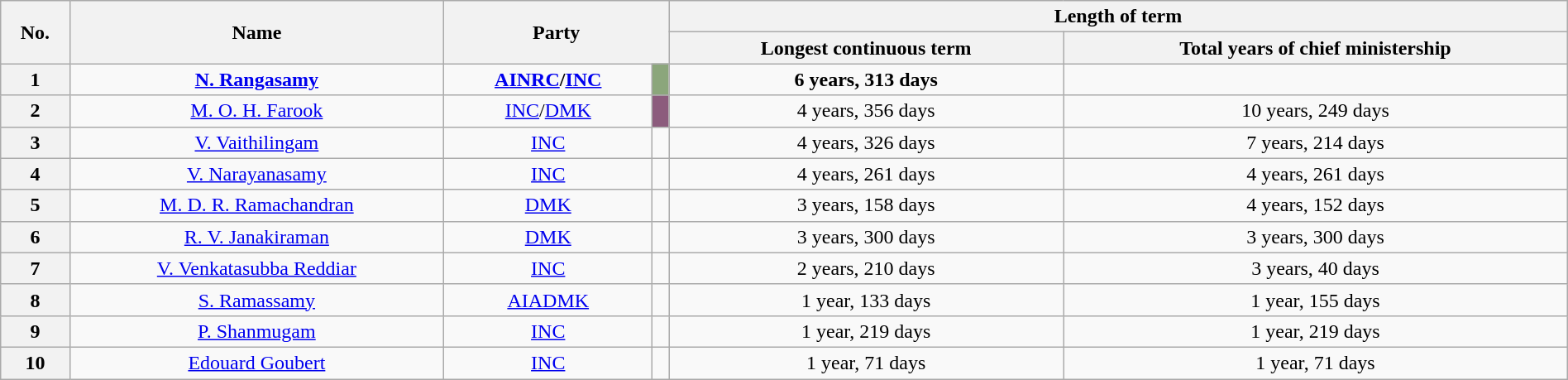<table class="wikitable sortable" style="width:100%; text-align:center">
<tr>
<th rowspan=2>No.</th>
<th rowspan=2>Name</th>
<th rowspan=2 colspan=2>Party</th>
<th colspan=2>Length of term</th>
</tr>
<tr>
<th>Longest continuous term</th>
<th>Total years of chief ministership</th>
</tr>
<tr>
<th>1</th>
<td><strong><a href='#'>N. Rangasamy</a></strong></td>
<td><strong><a href='#'>AINRC</a>/<a href='#'>INC</a></strong></td>
<td style="background-color:#8BA67B"></td>
<td><strong>6 years, 313 days</strong></td>
<td><strong></strong></td>
</tr>
<tr>
<th>2</th>
<td><a href='#'>M. O. H. Farook</a></td>
<td><a href='#'>INC</a>/<a href='#'>DMK</a></td>
<td style="background-color:#8C5C7D"></td>
<td>4 years, 356 days</td>
<td>10 years, 249 days</td>
</tr>
<tr>
<th>3</th>
<td><a href='#'>V. Vaithilingam</a></td>
<td><a href='#'>INC</a></td>
<td></td>
<td>4 years, 326 days</td>
<td>7 years, 214 days</td>
</tr>
<tr>
<th>4</th>
<td><a href='#'>V. Narayanasamy</a></td>
<td><a href='#'>INC</a></td>
<td></td>
<td>4 years, 261 days</td>
<td>4 years, 261 days</td>
</tr>
<tr>
<th>5</th>
<td><a href='#'>M. D. R. Ramachandran</a></td>
<td><a href='#'>DMK</a></td>
<td></td>
<td>3 years, 158 days</td>
<td>4 years, 152 days</td>
</tr>
<tr>
<th>6</th>
<td><a href='#'>R. V. Janakiraman</a></td>
<td><a href='#'>DMK</a></td>
<td></td>
<td>3 years, 300 days</td>
<td>3 years, 300 days</td>
</tr>
<tr>
<th>7</th>
<td><a href='#'>V. Venkatasubba Reddiar</a></td>
<td><a href='#'>INC</a></td>
<td></td>
<td>2 years, 210 days</td>
<td>3 years, 40 days</td>
</tr>
<tr>
<th>8</th>
<td><a href='#'>S. Ramassamy</a></td>
<td><a href='#'>AIADMK</a></td>
<td></td>
<td>1 year, 133 days</td>
<td>1 year, 155 days</td>
</tr>
<tr>
<th>9</th>
<td><a href='#'>P. Shanmugam</a></td>
<td><a href='#'>INC</a></td>
<td></td>
<td>1 year, 219 days</td>
<td>1 year, 219 days</td>
</tr>
<tr>
<th>10</th>
<td><a href='#'>Edouard Goubert</a></td>
<td><a href='#'>INC</a></td>
<td></td>
<td>1 year, 71 days</td>
<td>1 year, 71 days</td>
</tr>
</table>
